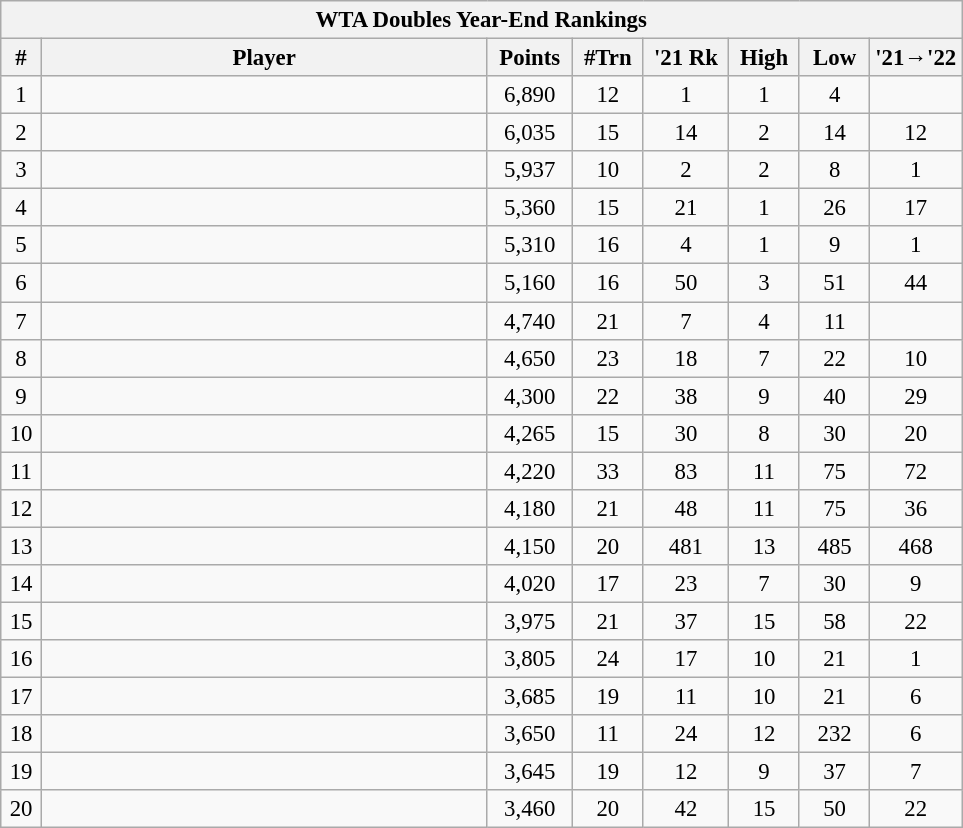<table class="wikitable" style="font-size:95%">
<tr>
<th colspan="10">WTA Doubles Year-End Rankings</th>
</tr>
<tr>
<th style="width:20px;">#</th>
<th style="width:290px;">Player</th>
<th style="width:50px;">Points</th>
<th width=40>#Trn</th>
<th width=50>'21 Rk</th>
<th width=40>High</th>
<th width=40>Low</th>
<th width=50>'21→'22</th>
</tr>
<tr style="text-align:center;">
<td>1</td>
<td style="text-align:left;"></td>
<td>6,890</td>
<td>12</td>
<td>1</td>
<td>1</td>
<td>4</td>
<td></td>
</tr>
<tr style="text-align:center;">
<td>2</td>
<td style="text-align:left;"></td>
<td>6,035</td>
<td>15</td>
<td>14</td>
<td>2</td>
<td>14</td>
<td> 12</td>
</tr>
<tr style="text-align:center;">
<td>3</td>
<td style="text-align:left;"></td>
<td>5,937</td>
<td>10</td>
<td>2</td>
<td>2</td>
<td>8</td>
<td> 1</td>
</tr>
<tr style="text-align:center;">
<td>4</td>
<td style="text-align:left;"></td>
<td>5,360</td>
<td>15</td>
<td>21</td>
<td>1</td>
<td>26</td>
<td> 17</td>
</tr>
<tr style="text-align:center;">
<td>5</td>
<td style="text-align:left;"></td>
<td>5,310</td>
<td>16</td>
<td>4</td>
<td>1</td>
<td>9</td>
<td> 1</td>
</tr>
<tr style="text-align:center;">
<td>6</td>
<td style="text-align:left;"></td>
<td>5,160</td>
<td>16</td>
<td>50</td>
<td>3</td>
<td>51</td>
<td> 44</td>
</tr>
<tr style="text-align:center;">
<td>7</td>
<td style="text-align:left;"></td>
<td>4,740</td>
<td>21</td>
<td>7</td>
<td>4</td>
<td>11</td>
<td></td>
</tr>
<tr style="text-align:center;">
<td>8</td>
<td style="text-align:left;"></td>
<td>4,650</td>
<td>23</td>
<td>18</td>
<td>7</td>
<td>22</td>
<td> 10</td>
</tr>
<tr style="text-align:center;">
<td>9</td>
<td style="text-align:left;"></td>
<td>4,300</td>
<td>22</td>
<td>38</td>
<td>9</td>
<td>40</td>
<td> 29</td>
</tr>
<tr style="text-align:center;">
<td>10</td>
<td style="text-align:left;"></td>
<td>4,265</td>
<td>15</td>
<td>30</td>
<td>8</td>
<td>30</td>
<td> 20</td>
</tr>
<tr style="text-align:center;">
<td>11</td>
<td style="text-align:left;"></td>
<td>4,220</td>
<td>33</td>
<td>83</td>
<td>11</td>
<td>75</td>
<td> 72</td>
</tr>
<tr style="text-align:center;">
<td>12</td>
<td style="text-align:left;"></td>
<td>4,180</td>
<td>21</td>
<td>48</td>
<td>11</td>
<td>75</td>
<td> 36</td>
</tr>
<tr style="text-align:center;">
<td>13</td>
<td style="text-align:left;"></td>
<td>4,150</td>
<td>20</td>
<td>481</td>
<td>13</td>
<td>485</td>
<td> 468</td>
</tr>
<tr style="text-align:center;">
<td>14</td>
<td style="text-align:left;"></td>
<td>4,020</td>
<td>17</td>
<td>23</td>
<td>7</td>
<td>30</td>
<td> 9</td>
</tr>
<tr style="text-align:center;">
<td>15</td>
<td style="text-align:left;"></td>
<td>3,975</td>
<td>21</td>
<td>37</td>
<td>15</td>
<td>58</td>
<td> 22</td>
</tr>
<tr style="text-align:center;">
<td>16</td>
<td style="text-align:left;"></td>
<td>3,805</td>
<td>24</td>
<td>17</td>
<td>10</td>
<td>21</td>
<td> 1</td>
</tr>
<tr style="text-align:center;"|>
<td>17</td>
<td style="text-align:left;"></td>
<td>3,685</td>
<td>19</td>
<td>11</td>
<td>10</td>
<td>21</td>
<td> 6</td>
</tr>
<tr style="text-align:center;">
<td>18</td>
<td style="text-align:left;"></td>
<td>3,650</td>
<td>11</td>
<td>24</td>
<td>12</td>
<td>232</td>
<td> 6</td>
</tr>
<tr style="text-align:center;">
<td>19</td>
<td style="text-align:left;"></td>
<td>3,645</td>
<td>19</td>
<td>12</td>
<td>9</td>
<td>37</td>
<td> 7</td>
</tr>
<tr style="text-align:center;">
<td>20</td>
<td style="text-align:left;"></td>
<td>3,460</td>
<td>20</td>
<td>42</td>
<td>15</td>
<td>50</td>
<td> 22</td>
</tr>
</table>
